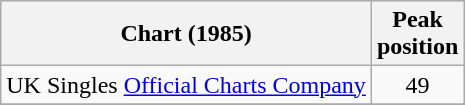<table class="wikitable sortable">
<tr>
<th>Chart (1985)</th>
<th align="center">Peak<br>position</th>
</tr>
<tr 2>
<td>UK Singles <a href='#'>Official Charts Company</a></td>
<td align="center">49</td>
</tr>
<tr>
</tr>
</table>
